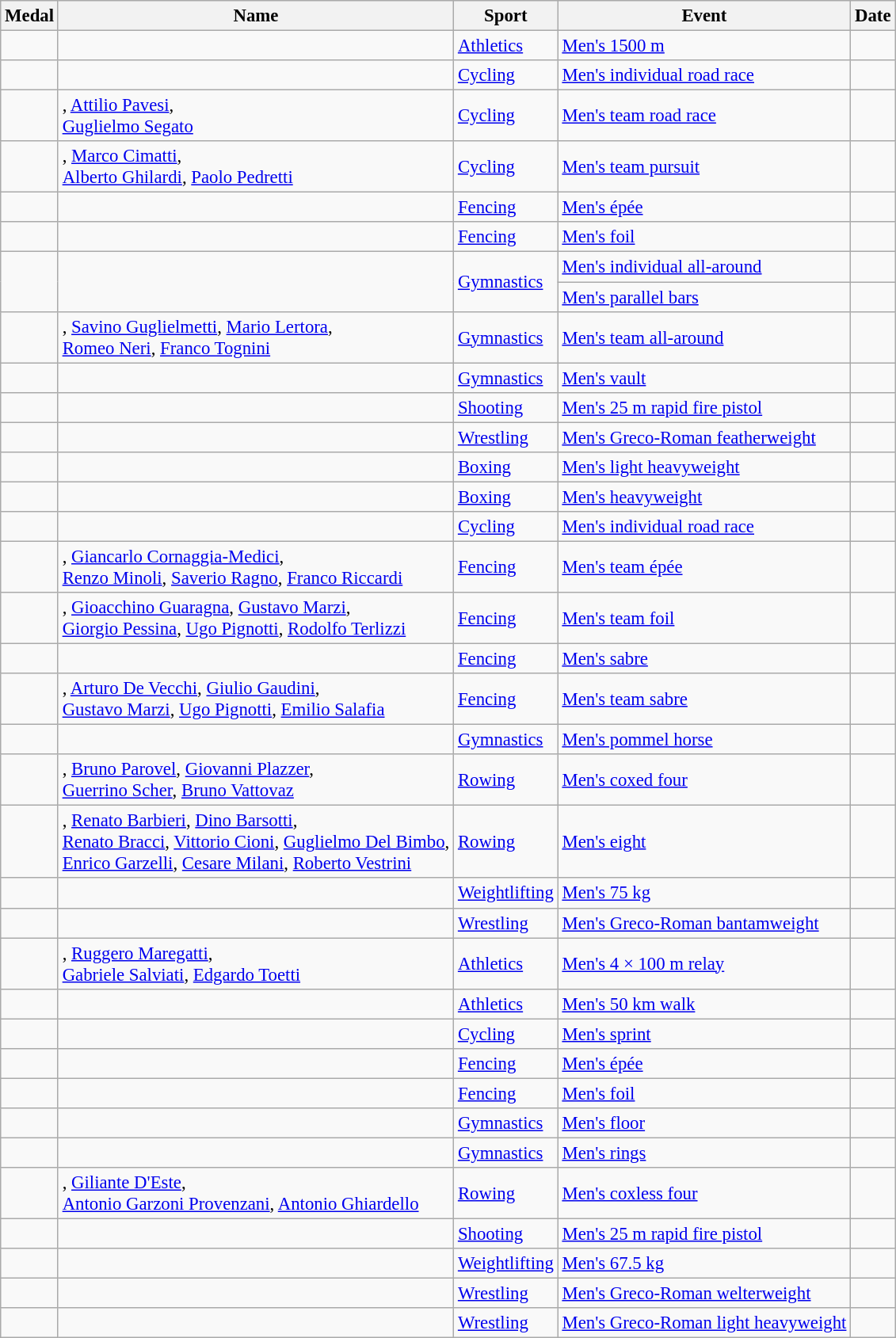<table class="wikitable sortable" style="font-size:95%">
<tr>
<th>Medal</th>
<th>Name</th>
<th>Sport</th>
<th>Event</th>
<th>Date</th>
</tr>
<tr>
<td></td>
<td></td>
<td><a href='#'>Athletics</a></td>
<td><a href='#'>Men's 1500 m</a></td>
<td></td>
</tr>
<tr>
<td></td>
<td></td>
<td><a href='#'>Cycling</a></td>
<td><a href='#'>Men's individual road race</a></td>
<td></td>
</tr>
<tr>
<td></td>
<td>, <a href='#'>Attilio Pavesi</a>,<br><a href='#'>Guglielmo Segato</a></td>
<td><a href='#'>Cycling</a></td>
<td><a href='#'>Men's team road race</a></td>
<td></td>
</tr>
<tr>
<td></td>
<td>, <a href='#'>Marco Cimatti</a>,<br><a href='#'>Alberto Ghilardi</a>, <a href='#'>Paolo Pedretti</a></td>
<td><a href='#'>Cycling</a></td>
<td><a href='#'>Men's team pursuit</a></td>
<td></td>
</tr>
<tr>
<td></td>
<td></td>
<td><a href='#'>Fencing</a></td>
<td><a href='#'>Men's épée</a></td>
<td></td>
</tr>
<tr>
<td></td>
<td></td>
<td><a href='#'>Fencing</a></td>
<td><a href='#'>Men's foil</a></td>
<td></td>
</tr>
<tr>
<td rowspan=2></td>
<td rowspan=2></td>
<td rowspan=2><a href='#'>Gymnastics</a></td>
<td><a href='#'>Men's individual all-around</a></td>
<td></td>
</tr>
<tr>
<td><a href='#'>Men's parallel bars</a></td>
<td></td>
</tr>
<tr>
<td></td>
<td>, <a href='#'>Savino Guglielmetti</a>, <a href='#'>Mario Lertora</a>,<br><a href='#'>Romeo Neri</a>, <a href='#'>Franco Tognini</a></td>
<td><a href='#'>Gymnastics</a></td>
<td><a href='#'>Men's team all-around</a></td>
<td></td>
</tr>
<tr>
<td></td>
<td></td>
<td><a href='#'>Gymnastics</a></td>
<td><a href='#'>Men's vault</a></td>
<td></td>
</tr>
<tr>
<td></td>
<td></td>
<td><a href='#'>Shooting</a></td>
<td><a href='#'>Men's 25 m rapid fire pistol</a></td>
<td></td>
</tr>
<tr>
<td></td>
<td></td>
<td><a href='#'>Wrestling</a></td>
<td><a href='#'>Men's Greco-Roman featherweight</a></td>
<td></td>
</tr>
<tr>
<td></td>
<td></td>
<td><a href='#'>Boxing</a></td>
<td><a href='#'>Men's light heavyweight</a></td>
<td></td>
</tr>
<tr>
<td></td>
<td></td>
<td><a href='#'>Boxing</a></td>
<td><a href='#'>Men's heavyweight</a></td>
<td></td>
</tr>
<tr>
<td></td>
<td></td>
<td><a href='#'>Cycling</a></td>
<td><a href='#'>Men's individual road race</a></td>
<td></td>
</tr>
<tr>
<td></td>
<td>, <a href='#'>Giancarlo Cornaggia-Medici</a>,<br><a href='#'>Renzo Minoli</a>, <a href='#'>Saverio Ragno</a>, <a href='#'>Franco Riccardi</a></td>
<td><a href='#'>Fencing</a></td>
<td><a href='#'>Men's team épée</a></td>
<td></td>
</tr>
<tr>
<td></td>
<td>, <a href='#'>Gioacchino Guaragna</a>, <a href='#'>Gustavo Marzi</a>,<br><a href='#'>Giorgio Pessina</a>, <a href='#'>Ugo Pignotti</a>, <a href='#'>Rodolfo Terlizzi</a></td>
<td><a href='#'>Fencing</a></td>
<td><a href='#'>Men's team foil</a></td>
<td></td>
</tr>
<tr>
<td></td>
<td></td>
<td><a href='#'>Fencing</a></td>
<td><a href='#'>Men's sabre</a></td>
<td></td>
</tr>
<tr>
<td></td>
<td>, <a href='#'>Arturo De Vecchi</a>, <a href='#'>Giulio Gaudini</a>,<br><a href='#'>Gustavo Marzi</a>, <a href='#'>Ugo Pignotti</a>, <a href='#'>Emilio Salafia</a></td>
<td><a href='#'>Fencing</a></td>
<td><a href='#'>Men's team sabre</a></td>
<td></td>
</tr>
<tr>
<td></td>
<td></td>
<td><a href='#'>Gymnastics</a></td>
<td><a href='#'>Men's pommel horse</a></td>
<td></td>
</tr>
<tr>
<td></td>
<td>, <a href='#'>Bruno Parovel</a>, <a href='#'>Giovanni Plazzer</a>,<br><a href='#'>Guerrino Scher</a>, <a href='#'>Bruno Vattovaz</a></td>
<td><a href='#'>Rowing</a></td>
<td><a href='#'>Men's coxed four</a></td>
<td></td>
</tr>
<tr>
<td></td>
<td>, <a href='#'>Renato Barbieri</a>, <a href='#'>Dino Barsotti</a>,<br><a href='#'>Renato Bracci</a>, <a href='#'>Vittorio Cioni</a>, <a href='#'>Guglielmo Del Bimbo</a>,<br><a href='#'>Enrico Garzelli</a>, <a href='#'>Cesare Milani</a>, <a href='#'>Roberto Vestrini</a></td>
<td><a href='#'>Rowing</a></td>
<td><a href='#'>Men's eight</a></td>
<td></td>
</tr>
<tr>
<td></td>
<td></td>
<td><a href='#'>Weightlifting</a></td>
<td><a href='#'>Men's 75 kg</a></td>
<td></td>
</tr>
<tr>
<td></td>
<td></td>
<td><a href='#'>Wrestling</a></td>
<td><a href='#'>Men's Greco-Roman bantamweight</a></td>
<td></td>
</tr>
<tr>
<td></td>
<td>, <a href='#'>Ruggero Maregatti</a>,<br><a href='#'>Gabriele Salviati</a>, <a href='#'>Edgardo Toetti</a></td>
<td><a href='#'>Athletics</a></td>
<td><a href='#'>Men's 4 × 100 m relay</a></td>
<td></td>
</tr>
<tr>
<td></td>
<td></td>
<td><a href='#'>Athletics</a></td>
<td><a href='#'>Men's 50 km walk</a></td>
<td></td>
</tr>
<tr>
<td></td>
<td></td>
<td><a href='#'>Cycling</a></td>
<td><a href='#'>Men's sprint</a></td>
<td></td>
</tr>
<tr>
<td></td>
<td></td>
<td><a href='#'>Fencing</a></td>
<td><a href='#'>Men's épée</a></td>
<td></td>
</tr>
<tr>
<td></td>
<td></td>
<td><a href='#'>Fencing</a></td>
<td><a href='#'>Men's foil</a></td>
<td></td>
</tr>
<tr>
<td></td>
<td></td>
<td><a href='#'>Gymnastics</a></td>
<td><a href='#'>Men's floor</a></td>
<td></td>
</tr>
<tr>
<td></td>
<td></td>
<td><a href='#'>Gymnastics</a></td>
<td><a href='#'>Men's rings</a></td>
<td></td>
</tr>
<tr>
<td></td>
<td>, <a href='#'>Giliante D'Este</a>,<br><a href='#'>Antonio Garzoni Provenzani</a>, <a href='#'>Antonio Ghiardello</a></td>
<td><a href='#'>Rowing</a></td>
<td><a href='#'>Men's coxless four</a></td>
<td></td>
</tr>
<tr>
<td></td>
<td></td>
<td><a href='#'>Shooting</a></td>
<td><a href='#'>Men's 25 m rapid fire pistol</a></td>
<td></td>
</tr>
<tr>
<td></td>
<td></td>
<td><a href='#'>Weightlifting</a></td>
<td><a href='#'>Men's 67.5 kg</a></td>
<td></td>
</tr>
<tr>
<td></td>
<td></td>
<td><a href='#'>Wrestling</a></td>
<td><a href='#'>Men's Greco-Roman welterweight</a></td>
<td></td>
</tr>
<tr>
<td></td>
<td></td>
<td><a href='#'>Wrestling</a></td>
<td><a href='#'>Men's Greco-Roman light heavyweight</a></td>
<td></td>
</tr>
</table>
